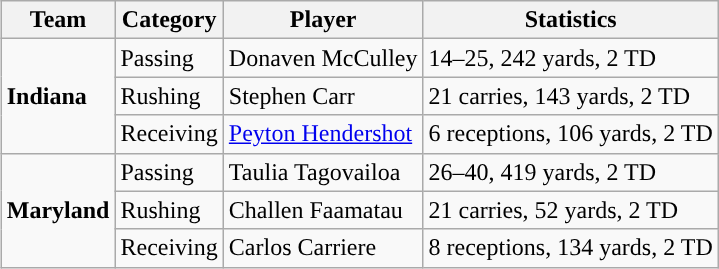<table class="wikitable" style="float: right;">
<tr>
<th>Team</th>
<th>Category</th>
<th>Player</th>
<th>Statistics</th>
</tr>
<tr>
<td rowspan=3><strong>Indiana</strong></td>
<td>Passing</td>
<td>Donaven McCulley</td>
<td>14–25, 242 yards, 2 TD</td>
</tr>
<tr>
<td>Rushing</td>
<td>Stephen Carr</td>
<td>21 carries, 143 yards, 2 TD</td>
</tr>
<tr>
<td>Receiving</td>
<td><a href='#'>Peyton Hendershot</a></td>
<td>6 receptions, 106 yards, 2 TD</td>
</tr>
<tr>
<td rowspan=3><strong>Maryland</strong></td>
<td>Passing</td>
<td>Taulia Tagovailoa</td>
<td>26–40, 419 yards, 2 TD</td>
</tr>
<tr>
<td>Rushing</td>
<td>Challen Faamatau</td>
<td>21 carries, 52 yards, 2 TD</td>
</tr>
<tr>
<td>Receiving</td>
<td>Carlos Carriere</td>
<td>8 receptions, 134 yards, 2 TD</td>
</tr>
</table>
